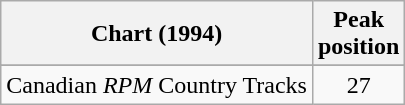<table class="wikitable sortable">
<tr>
<th>Chart (1994)</th>
<th>Peak<br>position</th>
</tr>
<tr>
</tr>
<tr>
<td>Canadian <em>RPM</em> Country Tracks</td>
<td align="center">27</td>
</tr>
</table>
